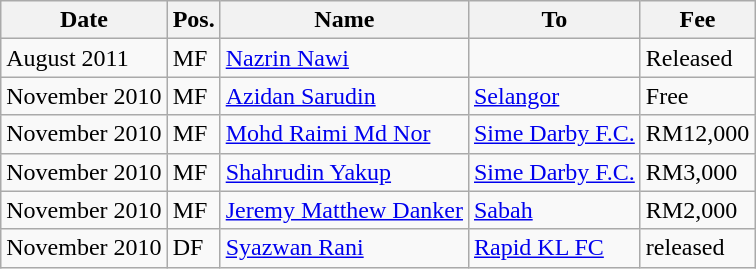<table class="wikitable">
<tr>
<th>Date</th>
<th>Pos.</th>
<th>Name</th>
<th>To</th>
<th>Fee</th>
</tr>
<tr>
<td>August 2011</td>
<td>MF</td>
<td> <a href='#'>Nazrin Nawi</a></td>
<td></td>
<td>Released</td>
</tr>
<tr>
<td>November 2010</td>
<td>MF</td>
<td> <a href='#'>Azidan Sarudin</a></td>
<td> <a href='#'>Selangor</a></td>
<td>Free</td>
</tr>
<tr>
<td>November 2010</td>
<td>MF</td>
<td> <a href='#'>Mohd Raimi Md Nor</a></td>
<td> <a href='#'>Sime Darby F.C.</a></td>
<td>RM12,000</td>
</tr>
<tr>
<td>November 2010</td>
<td>MF</td>
<td> <a href='#'>Shahrudin Yakup</a></td>
<td> <a href='#'>Sime Darby F.C.</a></td>
<td>RM3,000</td>
</tr>
<tr>
<td>November 2010</td>
<td>MF</td>
<td> <a href='#'>Jeremy Matthew Danker</a></td>
<td> <a href='#'>Sabah</a></td>
<td>RM2,000</td>
</tr>
<tr>
<td>November 2010</td>
<td>DF</td>
<td> <a href='#'>Syazwan Rani</a></td>
<td> <a href='#'>Rapid KL FC</a></td>
<td>released</td>
</tr>
</table>
